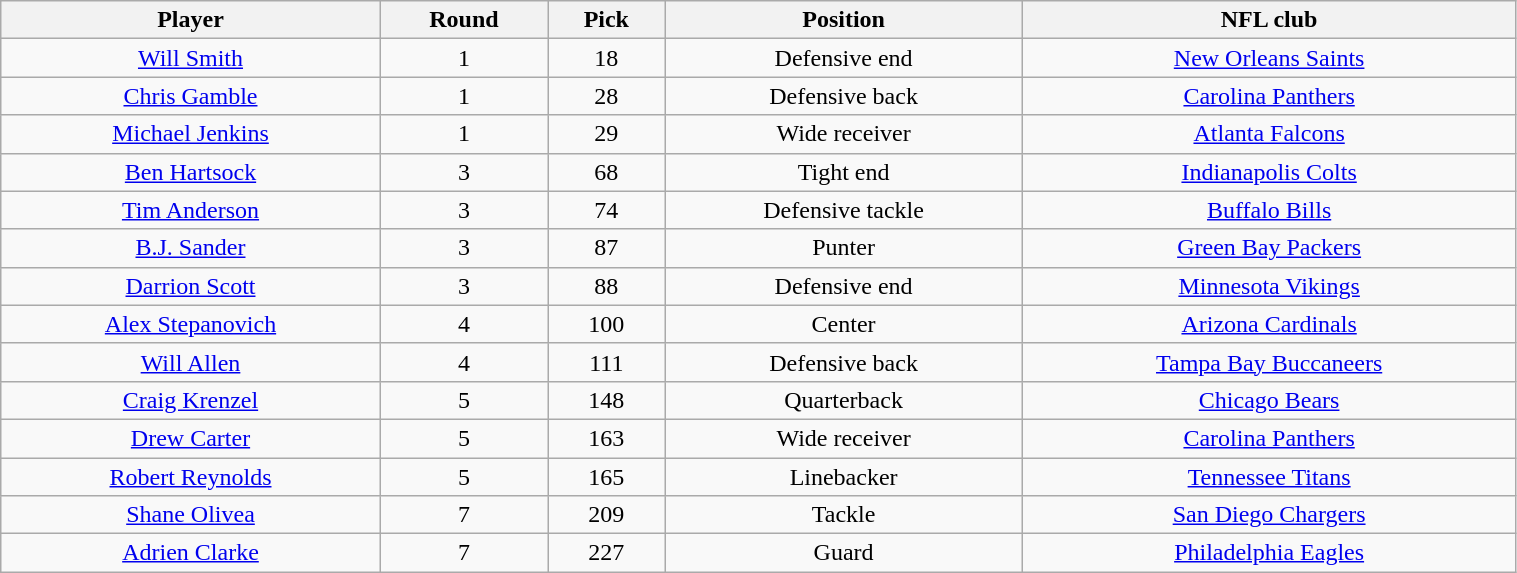<table class="wikitable" width="80%">
<tr>
<th>Player</th>
<th>Round</th>
<th>Pick</th>
<th>Position</th>
<th>NFL club</th>
</tr>
<tr align="center" bgcolor="">
<td><a href='#'>Will Smith</a></td>
<td>1</td>
<td>18</td>
<td>Defensive end</td>
<td><a href='#'>New Orleans Saints</a></td>
</tr>
<tr align="center" bgcolor="">
<td><a href='#'>Chris Gamble</a></td>
<td>1</td>
<td>28</td>
<td>Defensive back</td>
<td><a href='#'>Carolina Panthers</a></td>
</tr>
<tr align="center" bgcolor="">
<td><a href='#'>Michael Jenkins</a></td>
<td>1</td>
<td>29</td>
<td>Wide receiver</td>
<td><a href='#'>Atlanta Falcons</a></td>
</tr>
<tr align="center" bgcolor="">
<td><a href='#'>Ben Hartsock</a></td>
<td>3</td>
<td>68</td>
<td>Tight end</td>
<td><a href='#'>Indianapolis Colts</a></td>
</tr>
<tr align="center" bgcolor="">
<td><a href='#'>Tim Anderson</a></td>
<td>3</td>
<td>74</td>
<td>Defensive tackle</td>
<td><a href='#'>Buffalo Bills</a></td>
</tr>
<tr align="center" bgcolor="">
<td><a href='#'>B.J. Sander</a></td>
<td>3</td>
<td>87</td>
<td>Punter</td>
<td><a href='#'>Green Bay Packers</a></td>
</tr>
<tr align="center" bgcolor="">
<td><a href='#'>Darrion Scott</a></td>
<td>3</td>
<td>88</td>
<td>Defensive end</td>
<td><a href='#'>Minnesota Vikings</a></td>
</tr>
<tr align="center" bgcolor="">
<td><a href='#'>Alex Stepanovich</a></td>
<td>4</td>
<td>100</td>
<td>Center</td>
<td><a href='#'>Arizona Cardinals</a></td>
</tr>
<tr align="center" bgcolor="">
<td><a href='#'>Will Allen</a></td>
<td>4</td>
<td>111</td>
<td>Defensive back</td>
<td><a href='#'>Tampa Bay Buccaneers</a></td>
</tr>
<tr align="center" bgcolor="">
<td><a href='#'>Craig Krenzel</a></td>
<td>5</td>
<td>148</td>
<td>Quarterback</td>
<td><a href='#'>Chicago Bears</a></td>
</tr>
<tr align="center" bgcolor="">
<td><a href='#'>Drew Carter</a></td>
<td>5</td>
<td>163</td>
<td>Wide receiver</td>
<td><a href='#'>Carolina Panthers</a></td>
</tr>
<tr align="center" bgcolor="">
<td><a href='#'>Robert Reynolds</a></td>
<td>5</td>
<td>165</td>
<td>Linebacker</td>
<td><a href='#'>Tennessee Titans</a></td>
</tr>
<tr align="center" bgcolor="">
<td><a href='#'>Shane Olivea</a></td>
<td>7</td>
<td>209</td>
<td>Tackle</td>
<td><a href='#'>San Diego Chargers</a></td>
</tr>
<tr align="center" bgcolor="">
<td><a href='#'>Adrien Clarke</a></td>
<td>7</td>
<td>227</td>
<td>Guard</td>
<td><a href='#'>Philadelphia Eagles</a></td>
</tr>
</table>
